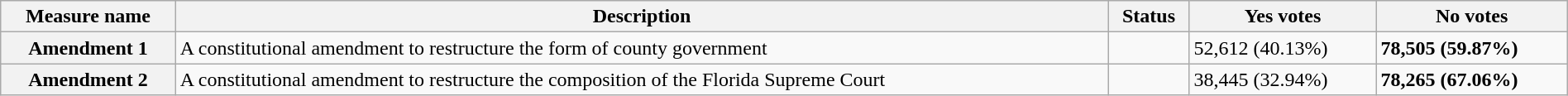<table class="wikitable sortable plainrowheaders" style="width:100%">
<tr>
<th scope="col">Measure name</th>
<th class="unsortable" scope="col">Description</th>
<th scope="col">Status</th>
<th scope="col">Yes votes</th>
<th scope="col">No votes</th>
</tr>
<tr>
<th scope="row">Amendment 1</th>
<td>A constitutional amendment to restructure the form of county government</td>
<td></td>
<td>52,612 (40.13%)</td>
<td><strong>78,505 (59.87%)</strong></td>
</tr>
<tr>
<th scope="row">Amendment 2</th>
<td>A constitutional amendment to restructure the composition of the Florida Supreme Court</td>
<td></td>
<td>38,445 (32.94%)</td>
<td><strong>78,265 (67.06%)</strong></td>
</tr>
</table>
